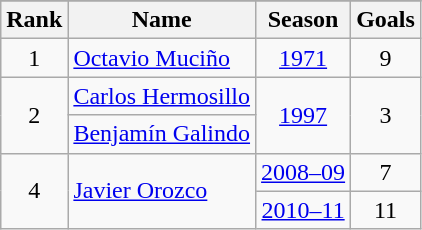<table class="wikitable" style="text-align: center;">
<tr>
</tr>
<tr>
<th>Rank</th>
<th>Name</th>
<th>Season</th>
<th>Goals</th>
</tr>
<tr>
<td>1</td>
<td align="left"> <a href='#'>Octavio Muciño</a></td>
<td><a href='#'>1971</a></td>
<td>9</td>
</tr>
<tr>
<td rowspan="2">2</td>
<td style="text-align:left;"> <a href='#'>Carlos Hermosillo</a></td>
<td rowspan="2"><a href='#'>1997</a></td>
<td rowspan="2">3</td>
</tr>
<tr>
<td style="text-align:left;"> <a href='#'>Benjamín Galindo</a></td>
</tr>
<tr>
<td rowspan="2">4</td>
<td rowspan="2" align="left"> <a href='#'>Javier Orozco</a></td>
<td><a href='#'>2008–09</a></td>
<td>7</td>
</tr>
<tr>
<td><a href='#'>2010–11</a></td>
<td>11</td>
</tr>
</table>
